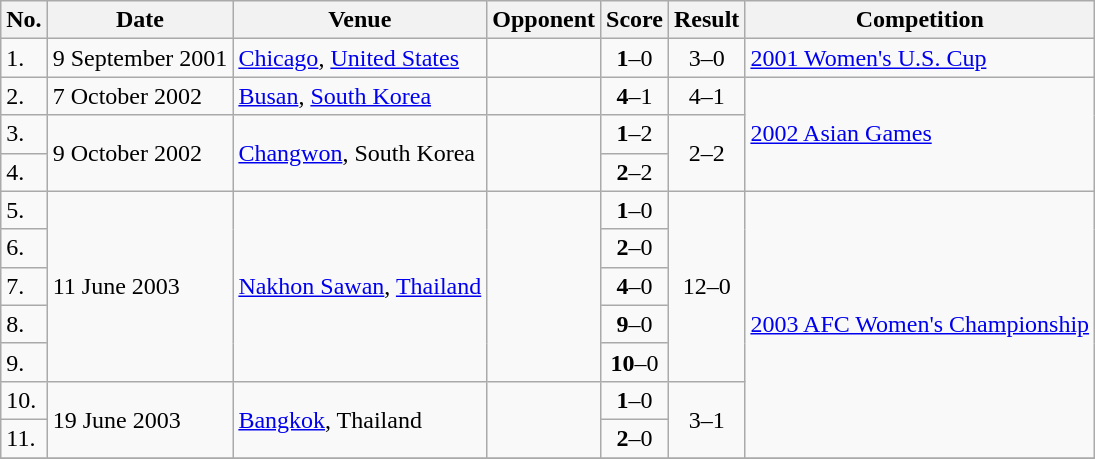<table class="wikitable">
<tr>
<th>No.</th>
<th>Date</th>
<th>Venue</th>
<th>Opponent</th>
<th>Score</th>
<th>Result</th>
<th>Competition</th>
</tr>
<tr>
<td>1.</td>
<td>9 September 2001</td>
<td><a href='#'>Chicago</a>, <a href='#'>United States</a></td>
<td></td>
<td align=center><strong>1</strong>–0</td>
<td align=center>3–0</td>
<td><a href='#'>2001 Women's U.S. Cup</a></td>
</tr>
<tr>
<td>2.</td>
<td>7 October 2002</td>
<td><a href='#'>Busan</a>, <a href='#'>South Korea</a></td>
<td></td>
<td align=center><strong>4</strong>–1</td>
<td align=center>4–1</td>
<td rowspan=3><a href='#'>2002 Asian Games</a></td>
</tr>
<tr>
<td>3.</td>
<td rowspan=2>9 October 2002</td>
<td rowspan=2><a href='#'>Changwon</a>, South Korea</td>
<td rowspan=2></td>
<td align=center><strong>1</strong>–2</td>
<td rowspan=2 align=center>2–2</td>
</tr>
<tr>
<td>4.</td>
<td align=center><strong>2</strong>–2</td>
</tr>
<tr>
<td>5.</td>
<td rowspan=5>11 June 2003</td>
<td rowspan=5><a href='#'>Nakhon Sawan</a>, <a href='#'>Thailand</a></td>
<td rowspan=5></td>
<td align=center><strong>1</strong>–0</td>
<td rowspan=5 align=center>12–0</td>
<td rowspan=7><a href='#'>2003 AFC Women's Championship</a></td>
</tr>
<tr>
<td>6.</td>
<td align=center><strong>2</strong>–0</td>
</tr>
<tr>
<td>7.</td>
<td align=center><strong>4</strong>–0</td>
</tr>
<tr>
<td>8.</td>
<td align=center><strong>9</strong>–0</td>
</tr>
<tr>
<td>9.</td>
<td align=center><strong>10</strong>–0</td>
</tr>
<tr>
<td>10.</td>
<td rowspan=2>19 June 2003</td>
<td rowspan=2><a href='#'>Bangkok</a>, Thailand</td>
<td rowspan=2></td>
<td align=center><strong>1</strong>–0</td>
<td rowspan=2 align=center>3–1</td>
</tr>
<tr>
<td>11.</td>
<td align=center><strong>2</strong>–0</td>
</tr>
<tr>
</tr>
</table>
